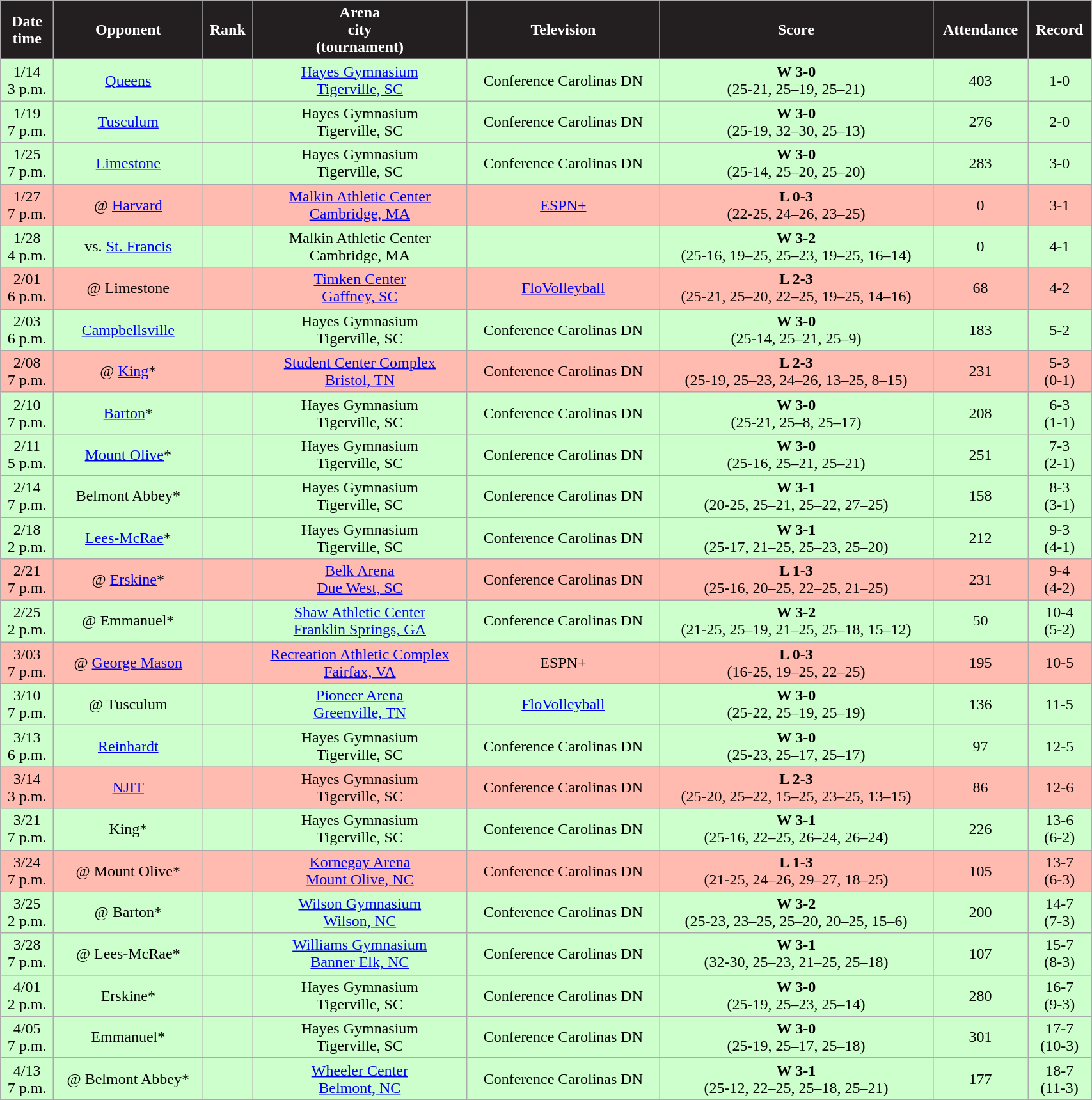<table class="wikitable sortable" style="width:90%">
<tr>
<th style="background:#231F20; color:#FFFFFF;" scope="col">Date<br>time</th>
<th style="background:#231F20; color:#FFFFFF;" scope="col">Opponent</th>
<th style="background:#231F20; color:#FFFFFF;" scope="col">Rank</th>
<th style="background:#231F20; color:#FFFFFF;" scope="col">Arena<br>city<br>(tournament)</th>
<th style="background:#231F20; color:#FFFFFF;" scope="col">Television</th>
<th style="background:#231F20; color:#FFFFFF;" scope="col">Score</th>
<th style="background:#231F20; color:#FFFFFF;" scope="col">Attendance</th>
<th style="background:#231F20; color:#FFFFFF;" scope="col">Record</th>
</tr>
<tr align="center" bgcolor="#ccffcc">
<td>1/14<br>3 p.m.</td>
<td><a href='#'>Queens</a></td>
<td></td>
<td><a href='#'>Hayes Gymnasium</a><br><a href='#'>Tigerville, SC</a></td>
<td>Conference Carolinas DN</td>
<td><strong>W 3-0</strong><br>(25-21, 25–19, 25–21)</td>
<td>403</td>
<td>1-0</td>
</tr>
<tr align="center" bgcolor="#ccffcc">
<td>1/19<br>7 p.m.</td>
<td><a href='#'>Tusculum</a></td>
<td></td>
<td>Hayes Gymnasium<br>Tigerville, SC</td>
<td>Conference Carolinas DN</td>
<td><strong>W 3-0</strong><br>(25-19, 32–30, 25–13)</td>
<td>276</td>
<td>2-0</td>
</tr>
<tr align="center" bgcolor="#ccffcc">
<td>1/25<br>7 p.m.</td>
<td><a href='#'>Limestone</a></td>
<td></td>
<td>Hayes Gymnasium<br>Tigerville, SC</td>
<td>Conference Carolinas DN</td>
<td><strong>W 3-0</strong><br>(25-14, 25–20, 25–20)</td>
<td>283</td>
<td>3-0</td>
</tr>
<tr align="center" bgcolor="#ffbbb">
<td>1/27<br>7 p.m.</td>
<td>@ <a href='#'>Harvard</a></td>
<td></td>
<td><a href='#'>Malkin Athletic Center</a><br><a href='#'>Cambridge, MA</a></td>
<td><a href='#'>ESPN+</a></td>
<td><strong>L 0-3</strong><br>(22-25, 24–26, 23–25)</td>
<td>0</td>
<td>3-1</td>
</tr>
<tr align="center" bgcolor="#ccffcc">
<td>1/28<br>4 p.m.</td>
<td>vs. <a href='#'>St. Francis</a></td>
<td></td>
<td>Malkin Athletic Center<br>Cambridge, MA</td>
<td></td>
<td><strong>W 3-2</strong><br>(25-16, 19–25, 25–23, 19–25, 16–14)</td>
<td>0</td>
<td>4-1</td>
</tr>
<tr align="center" bgcolor="#ffbbb">
<td>2/01<br>6 p.m.</td>
<td>@ Limestone</td>
<td></td>
<td><a href='#'>Timken Center</a><br><a href='#'>Gaffney, SC</a></td>
<td><a href='#'>FloVolleyball</a></td>
<td><strong>L 2-3</strong><br>(25-21, 25–20, 22–25, 19–25, 14–16)</td>
<td>68</td>
<td>4-2</td>
</tr>
<tr align="center" bgcolor="#ccffcc">
<td>2/03<br>6 p.m.</td>
<td><a href='#'>Campbellsville</a></td>
<td></td>
<td>Hayes Gymnasium<br>Tigerville, SC</td>
<td>Conference Carolinas DN</td>
<td><strong>W 3-0</strong><br>(25-14, 25–21, 25–9)</td>
<td>183</td>
<td>5-2</td>
</tr>
<tr align="center" bgcolor="#ffbbb">
<td>2/08<br>7 p.m.</td>
<td>@ <a href='#'>King</a>*</td>
<td></td>
<td><a href='#'>Student Center Complex</a><br><a href='#'>Bristol, TN</a></td>
<td>Conference Carolinas DN</td>
<td><strong>L 2-3</strong><br>(25-19, 25–23, 24–26, 13–25, 8–15)</td>
<td>231</td>
<td>5-3<br>(0-1)</td>
</tr>
<tr align="center" bgcolor="#ccffcc">
<td>2/10<br>7 p.m.</td>
<td><a href='#'>Barton</a>*</td>
<td></td>
<td>Hayes Gymnasium<br>Tigerville, SC</td>
<td>Conference Carolinas DN</td>
<td><strong>W 3-0</strong><br>(25-21, 25–8, 25–17)</td>
<td>208</td>
<td>6-3<br>(1-1)</td>
</tr>
<tr align="center" bgcolor="#ccffcc">
<td>2/11<br>5 p.m.</td>
<td><a href='#'>Mount Olive</a>*</td>
<td></td>
<td>Hayes Gymnasium<br>Tigerville, SC</td>
<td>Conference Carolinas DN</td>
<td><strong>W 3-0</strong><br>(25-16, 25–21, 25–21)</td>
<td>251</td>
<td>7-3<br>(2-1)</td>
</tr>
<tr align="center" bgcolor="#ccffcc">
<td>2/14<br>7 p.m.</td>
<td>Belmont Abbey*</td>
<td></td>
<td>Hayes Gymnasium<br>Tigerville, SC</td>
<td>Conference Carolinas DN</td>
<td><strong>W 3-1</strong><br>(20-25, 25–21, 25–22, 27–25)</td>
<td>158</td>
<td>8-3<br>(3-1)</td>
</tr>
<tr align="center" bgcolor="#ccffcc">
<td>2/18<br>2 p.m.</td>
<td><a href='#'>Lees-McRae</a>*</td>
<td></td>
<td>Hayes Gymnasium<br>Tigerville, SC</td>
<td>Conference Carolinas DN</td>
<td><strong>W 3-1</strong><br>(25-17, 21–25, 25–23, 25–20)</td>
<td>212</td>
<td>9-3<br>(4-1)</td>
</tr>
<tr align="center" bgcolor="#ffbbb">
<td>2/21<br>7 p.m.</td>
<td>@ <a href='#'>Erskine</a>*</td>
<td></td>
<td><a href='#'>Belk Arena</a><br><a href='#'>Due West, SC</a></td>
<td>Conference Carolinas DN</td>
<td><strong>L 1-3</strong><br>(25-16, 20–25, 22–25, 21–25)</td>
<td>231</td>
<td>9-4<br>(4-2)</td>
</tr>
<tr align="center" bgcolor="#ccffcc">
<td>2/25<br>2 p.m.</td>
<td>@ Emmanuel*</td>
<td></td>
<td><a href='#'>Shaw Athletic Center</a><br><a href='#'>Franklin Springs, GA</a></td>
<td>Conference Carolinas DN</td>
<td><strong>W 3-2</strong><br>(21-25, 25–19, 21–25, 25–18, 15–12)</td>
<td>50</td>
<td>10-4<br>(5-2)</td>
</tr>
<tr align="center" bgcolor="#ffbbb">
<td>3/03<br>7 p.m.</td>
<td>@ <a href='#'>George Mason</a></td>
<td></td>
<td><a href='#'>Recreation Athletic Complex</a> <br><a href='#'>Fairfax, VA</a></td>
<td>ESPN+</td>
<td><strong>L 0-3</strong><br>(16-25, 19–25, 22–25)</td>
<td>195</td>
<td>10-5</td>
</tr>
<tr align="center" bgcolor="#ccffcc">
<td>3/10<br>7 p.m.</td>
<td>@ Tusculum</td>
<td></td>
<td><a href='#'>Pioneer Arena</a><br><a href='#'>Greenville, TN</a></td>
<td><a href='#'>FloVolleyball</a></td>
<td><strong>W 3-0</strong><br>(25-22, 25–19, 25–19)</td>
<td>136</td>
<td>11-5</td>
</tr>
<tr align="center" bgcolor="#ccffcc">
<td>3/13<br>6 p.m.</td>
<td><a href='#'>Reinhardt</a></td>
<td></td>
<td>Hayes Gymnasium<br>Tigerville, SC</td>
<td>Conference Carolinas DN</td>
<td><strong>W 3-0</strong><br>(25-23, 25–17, 25–17)</td>
<td>97</td>
<td>12-5</td>
</tr>
<tr align="center" bgcolor="#ffbbb">
<td>3/14<br>3 p.m.</td>
<td><a href='#'>NJIT</a></td>
<td></td>
<td>Hayes Gymnasium<br>Tigerville, SC</td>
<td>Conference Carolinas DN</td>
<td><strong>L 2-3</strong><br>(25-20, 25–22, 15–25, 23–25, 13–15)</td>
<td>86</td>
<td>12-6</td>
</tr>
<tr align="center" bgcolor="#ccffcc">
<td>3/21<br>7 p.m.</td>
<td>King*</td>
<td></td>
<td>Hayes Gymnasium<br>Tigerville, SC</td>
<td>Conference Carolinas DN</td>
<td><strong>W 3-1</strong><br>(25-16, 22–25, 26–24, 26–24)</td>
<td>226</td>
<td>13-6<br>(6-2)</td>
</tr>
<tr align="center" bgcolor="#ffbbb">
<td>3/24<br>7 p.m.</td>
<td>@ Mount Olive*</td>
<td></td>
<td><a href='#'>Kornegay Arena</a><br><a href='#'>Mount Olive, NC</a></td>
<td>Conference Carolinas DN</td>
<td><strong>L 1-3</strong><br>(21-25, 24–26, 29–27, 18–25)</td>
<td>105</td>
<td>13-7<br>(6-3)</td>
</tr>
<tr align="center" bgcolor="#ccffcc">
<td>3/25<br>2 p.m.</td>
<td>@ Barton*</td>
<td></td>
<td><a href='#'>Wilson Gymnasium</a><br><a href='#'>Wilson, NC</a></td>
<td>Conference Carolinas DN</td>
<td><strong>W 3-2</strong><br>(25-23, 23–25, 25–20, 20–25, 15–6)</td>
<td>200</td>
<td>14-7<br>(7-3)</td>
</tr>
<tr align="center" bgcolor="#ccffcc">
<td>3/28<br>7 p.m.</td>
<td>@ Lees-McRae*</td>
<td></td>
<td><a href='#'>Williams Gymnasium</a><br><a href='#'>Banner Elk, NC</a></td>
<td>Conference Carolinas DN</td>
<td><strong>W 3-1</strong><br>(32-30, 25–23, 21–25, 25–18)</td>
<td>107</td>
<td>15-7<br>(8-3)</td>
</tr>
<tr align="center" bgcolor="#ccffcc">
<td>4/01<br>2 p.m.</td>
<td>Erskine*</td>
<td></td>
<td>Hayes Gymnasium<br>Tigerville, SC</td>
<td>Conference Carolinas DN</td>
<td><strong>W 3-0</strong><br>(25-19, 25–23, 25–14)</td>
<td>280</td>
<td>16-7<br>(9-3)</td>
</tr>
<tr align="center" bgcolor="#ccffcc">
<td>4/05<br>7 p.m.</td>
<td>Emmanuel*</td>
<td></td>
<td>Hayes Gymnasium<br>Tigerville, SC</td>
<td>Conference Carolinas DN</td>
<td><strong>W 3-0</strong><br>(25-19, 25–17, 25–18)</td>
<td>301</td>
<td>17-7<br>(10-3)</td>
</tr>
<tr align="center" bgcolor="#ccffcc">
<td>4/13<br>7 p.m.</td>
<td>@ Belmont Abbey*</td>
<td></td>
<td><a href='#'>Wheeler Center</a><br><a href='#'>Belmont, NC</a></td>
<td>Conference Carolinas DN</td>
<td><strong>W 3-1</strong><br>(25-12, 22–25, 25–18, 25–21)</td>
<td>177</td>
<td>18-7<br>(11-3)</td>
</tr>
<tr>
</tr>
</table>
